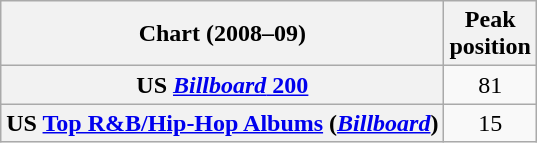<table class="wikitable sortable plainrowheaders" style="text-align:center">
<tr>
<th scope="col">Chart (2008–09)</th>
<th scope="col">Peak<br> position</th>
</tr>
<tr>
<th scope="row">US <a href='#'><em>Billboard</em> 200</a></th>
<td>81</td>
</tr>
<tr>
<th scope="row">US <a href='#'>Top R&B/Hip-Hop Albums</a> (<em><a href='#'>Billboard</a></em>)</th>
<td>15</td>
</tr>
</table>
